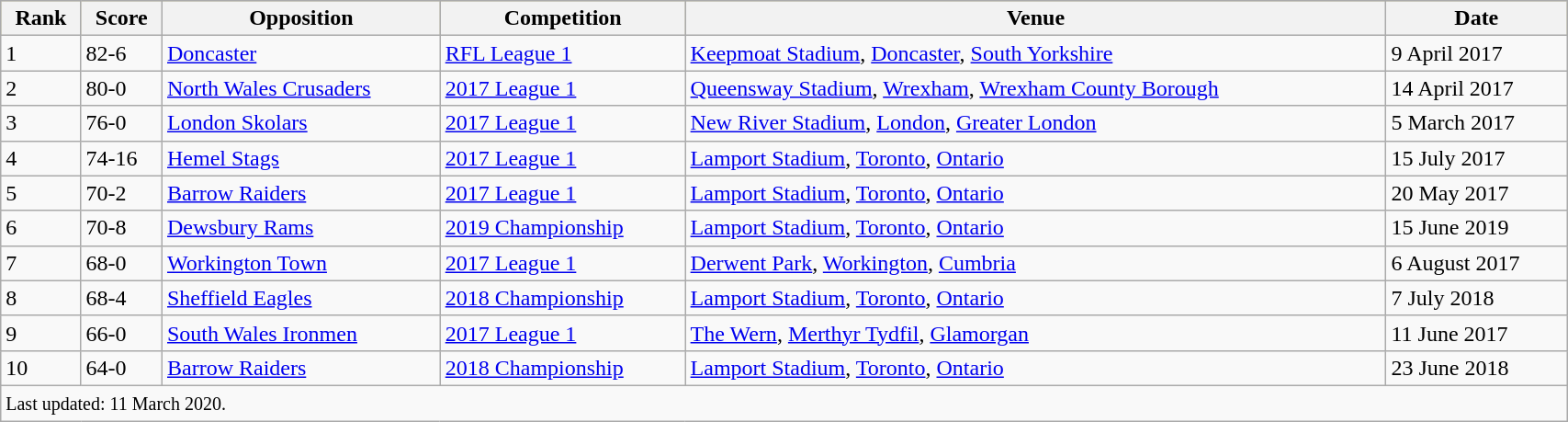<table class="wikitable sortable" style="width:90%;">
<tr style="background:#bdb76b;">
<th>Rank</th>
<th>Score</th>
<th>Opposition</th>
<th>Competition</th>
<th>Venue</th>
<th>Date</th>
</tr>
<tr>
<td>1</td>
<td>82-6</td>
<td> <a href='#'>Doncaster</a></td>
<td><a href='#'>RFL League 1</a></td>
<td> <a href='#'>Keepmoat Stadium</a>, <a href='#'>Doncaster</a>, <a href='#'>South Yorkshire</a></td>
<td>9 April 2017</td>
</tr>
<tr>
<td>2</td>
<td>80-0</td>
<td> <a href='#'>North Wales Crusaders</a></td>
<td><a href='#'>2017 League 1</a></td>
<td> <a href='#'>Queensway Stadium</a>, <a href='#'>Wrexham</a>, <a href='#'>Wrexham County Borough</a></td>
<td>14 April 2017</td>
</tr>
<tr>
<td>3</td>
<td>76-0</td>
<td> <a href='#'>London Skolars</a></td>
<td><a href='#'>2017 League 1</a></td>
<td> <a href='#'>New River Stadium</a>, <a href='#'>London</a>, <a href='#'>Greater London</a></td>
<td>5 March 2017</td>
</tr>
<tr>
<td>4</td>
<td>74-16</td>
<td> <a href='#'>Hemel Stags</a></td>
<td><a href='#'>2017 League 1</a></td>
<td> <a href='#'>Lamport Stadium</a>, <a href='#'>Toronto</a>, <a href='#'>Ontario</a></td>
<td>15 July 2017</td>
</tr>
<tr>
<td>5</td>
<td>70-2</td>
<td> <a href='#'>Barrow Raiders</a></td>
<td><a href='#'>2017 League 1</a></td>
<td> <a href='#'>Lamport Stadium</a>, <a href='#'>Toronto</a>, <a href='#'>Ontario</a></td>
<td>20 May 2017</td>
</tr>
<tr>
<td>6</td>
<td>70-8</td>
<td> <a href='#'>Dewsbury Rams</a></td>
<td><a href='#'>2019 Championship</a></td>
<td> <a href='#'>Lamport Stadium</a>, <a href='#'>Toronto</a>, <a href='#'>Ontario</a></td>
<td>15 June 2019</td>
</tr>
<tr>
<td>7</td>
<td>68-0</td>
<td> <a href='#'>Workington Town</a></td>
<td><a href='#'>2017 League 1</a></td>
<td> <a href='#'>Derwent Park</a>, <a href='#'>Workington</a>, <a href='#'>Cumbria</a></td>
<td>6 August 2017</td>
</tr>
<tr>
<td>8</td>
<td>68-4</td>
<td> <a href='#'>Sheffield Eagles</a></td>
<td><a href='#'>2018 Championship</a></td>
<td> <a href='#'>Lamport Stadium</a>, <a href='#'>Toronto</a>, <a href='#'>Ontario</a></td>
<td>7 July 2018</td>
</tr>
<tr>
<td>9</td>
<td>66-0</td>
<td> <a href='#'>South Wales Ironmen</a></td>
<td><a href='#'>2017 League 1</a></td>
<td> <a href='#'>The Wern</a>, <a href='#'>Merthyr Tydfil</a>, <a href='#'>Glamorgan</a></td>
<td>11 June 2017</td>
</tr>
<tr>
<td>10</td>
<td>64-0</td>
<td> <a href='#'>Barrow Raiders</a></td>
<td><a href='#'>2018 Championship</a></td>
<td> <a href='#'>Lamport Stadium</a>, <a href='#'>Toronto</a>, <a href='#'>Ontario</a></td>
<td>23 June 2018</td>
</tr>
<tr>
<td colspan="7"><small>Last updated: 11 March 2020.</small></td>
</tr>
</table>
